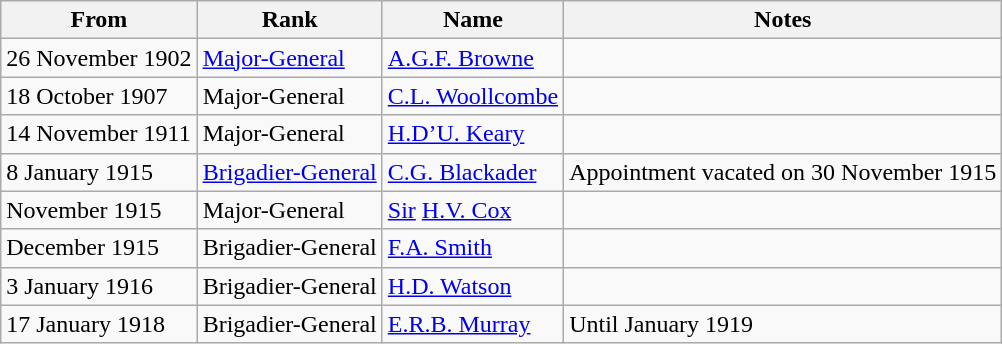<table class="wikitable">
<tr>
<th>From</th>
<th>Rank</th>
<th>Name</th>
<th>Notes</th>
</tr>
<tr>
<td>26 November 1902</td>
<td><a href='#'>Major-General</a></td>
<td><a href='#'>A.G.F. Browne</a></td>
<td></td>
</tr>
<tr>
<td>18 October 1907</td>
<td>Major-General</td>
<td><a href='#'>C.L. Woollcombe</a></td>
<td></td>
</tr>
<tr>
<td>14 November 1911</td>
<td>Major-General</td>
<td><a href='#'>H.D’U. Keary</a></td>
<td></td>
</tr>
<tr>
<td>8 January 1915</td>
<td><a href='#'>Brigadier-General</a></td>
<td><a href='#'>C.G. Blackader</a></td>
<td>Appointment vacated on 30 November 1915</td>
</tr>
<tr>
<td>November 1915</td>
<td>Major-General</td>
<td><a href='#'>Sir</a> <a href='#'>H.V. Cox</a></td>
<td></td>
</tr>
<tr>
<td>December 1915</td>
<td>Brigadier-General</td>
<td><a href='#'>F.A. Smith</a></td>
<td></td>
</tr>
<tr>
<td>3 January 1916</td>
<td>Brigadier-General</td>
<td><a href='#'>H.D. Watson</a></td>
<td></td>
</tr>
<tr>
<td>17 January 1918</td>
<td>Brigadier-General</td>
<td><a href='#'>E.R.B. Murray</a></td>
<td>Until January 1919</td>
</tr>
</table>
